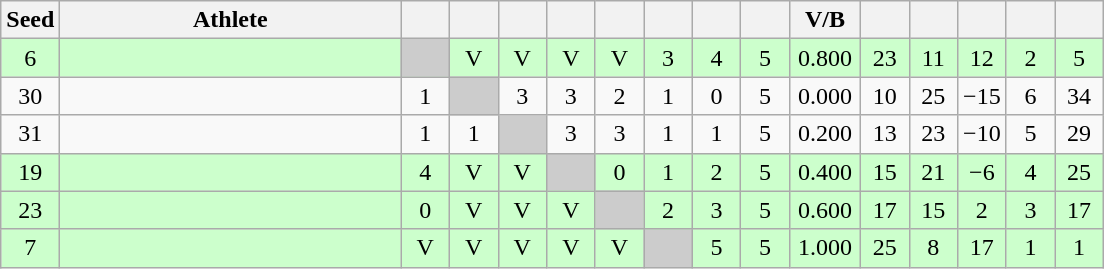<table class="wikitable" style="text-align:center">
<tr>
<th width="25">Seed</th>
<th width="220">Athlete</th>
<th width="25"></th>
<th width="25"></th>
<th width="25"></th>
<th width="25"></th>
<th width="25"></th>
<th width="25"></th>
<th width="25"></th>
<th width="25"></th>
<th width="40">V/B</th>
<th width="25"></th>
<th width="25"></th>
<th width="25"></th>
<th width="25"></th>
<th width="25"></th>
</tr>
<tr bgcolor=ccffcc>
<td>6</td>
<td align=left></td>
<td bgcolor="#cccccc"></td>
<td>V</td>
<td>V</td>
<td>V</td>
<td>V</td>
<td>3</td>
<td>4</td>
<td>5</td>
<td>0.800</td>
<td>23</td>
<td>11</td>
<td>12</td>
<td>2</td>
<td>5</td>
</tr>
<tr>
<td>30</td>
<td align=left></td>
<td>1</td>
<td bgcolor="#cccccc"></td>
<td>3</td>
<td>3</td>
<td>2</td>
<td>1</td>
<td>0</td>
<td>5</td>
<td>0.000</td>
<td>10</td>
<td>25</td>
<td>−15</td>
<td>6</td>
<td>34</td>
</tr>
<tr>
<td>31</td>
<td align=left></td>
<td>1</td>
<td>1</td>
<td bgcolor="#cccccc"></td>
<td>3</td>
<td>3</td>
<td>1</td>
<td>1</td>
<td>5</td>
<td>0.200</td>
<td>13</td>
<td>23</td>
<td>−10</td>
<td>5</td>
<td>29</td>
</tr>
<tr bgcolor=ccffcc>
<td>19</td>
<td align=left></td>
<td>4</td>
<td>V</td>
<td>V</td>
<td bgcolor="#cccccc"></td>
<td>0</td>
<td>1</td>
<td>2</td>
<td>5</td>
<td>0.400</td>
<td>15</td>
<td>21</td>
<td>−6</td>
<td>4</td>
<td>25</td>
</tr>
<tr bgcolor=ccffcc>
<td>23</td>
<td align=left></td>
<td>0</td>
<td>V</td>
<td>V</td>
<td>V</td>
<td bgcolor="#cccccc"></td>
<td>2</td>
<td>3</td>
<td>5</td>
<td>0.600</td>
<td>17</td>
<td>15</td>
<td>2</td>
<td>3</td>
<td>17</td>
</tr>
<tr bgcolor=ccffcc>
<td>7</td>
<td align=left></td>
<td>V</td>
<td>V</td>
<td>V</td>
<td>V</td>
<td>V</td>
<td bgcolor="#cccccc"></td>
<td>5</td>
<td>5</td>
<td>1.000</td>
<td>25</td>
<td>8</td>
<td>17</td>
<td>1</td>
<td>1</td>
</tr>
</table>
